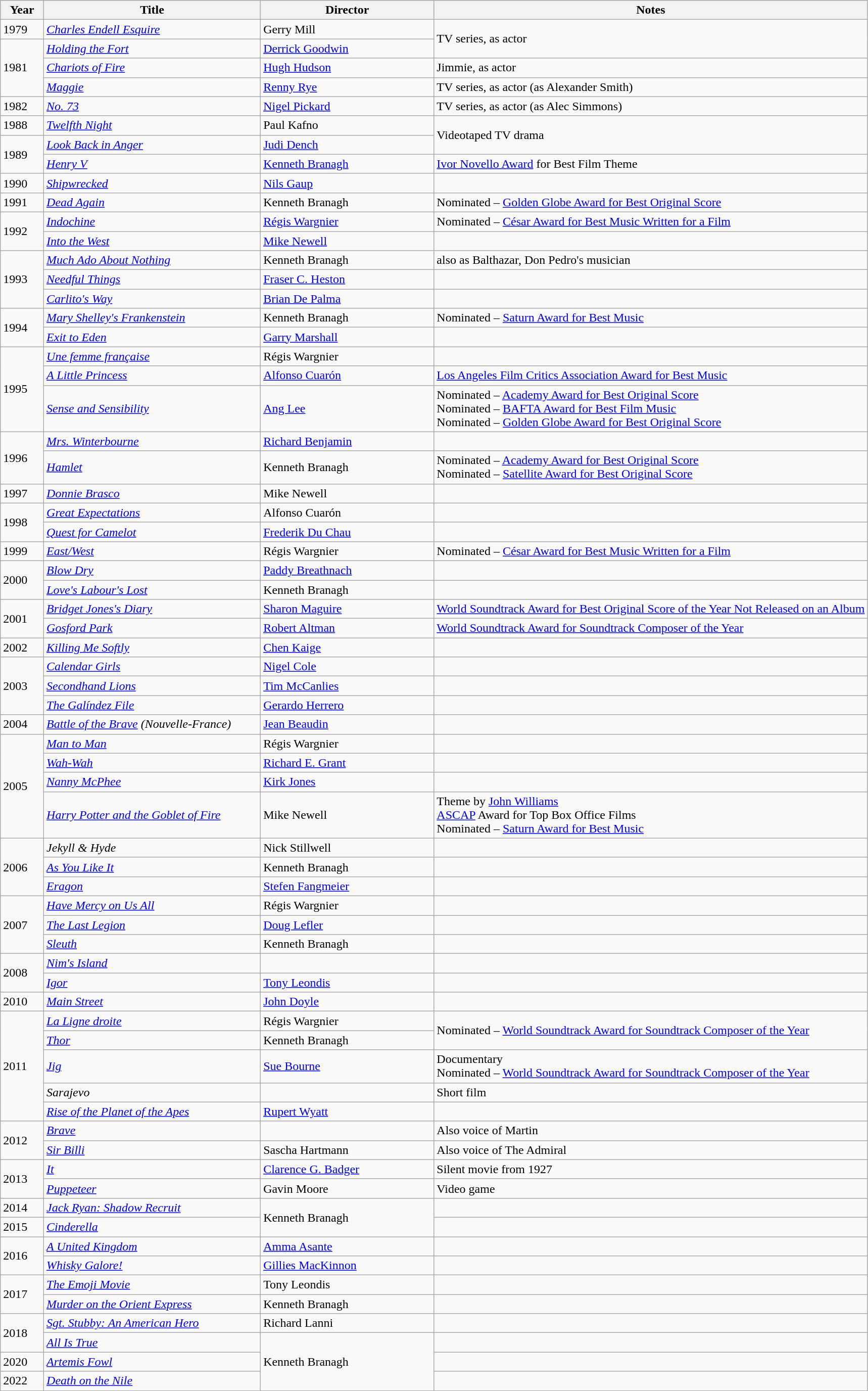<table class="wikitable sortable">
<tr>
<th style="width:5%;">Year</th>
<th style="width:25%;">Title</th>
<th style="width:20%;">Director</th>
<th class="unsortable">Notes</th>
</tr>
<tr>
<td>1979</td>
<td><em><a href='#'>Charles Endell Esquire</a></em></td>
<td>Gerry Mill</td>
<td rowspan="2">TV series, as actor</td>
</tr>
<tr>
<td rowspan=3>1981</td>
<td><em><a href='#'>Holding the Fort</a></em></td>
<td><a href='#'>Derrick Goodwin</a></td>
</tr>
<tr>
<td><em><a href='#'>Chariots of Fire</a></em></td>
<td><a href='#'>Hugh Hudson</a></td>
<td>Jimmie, as actor</td>
</tr>
<tr>
<td><em><a href='#'>Maggie</a></em></td>
<td><a href='#'>Renny Rye</a></td>
<td>TV series, as actor (as Alexander Smith)</td>
</tr>
<tr>
<td>1982</td>
<td><em><a href='#'>No. 73</a></em></td>
<td><a href='#'>Nigel Pickard</a></td>
<td>TV series, as actor (as Alec Simmons)</td>
</tr>
<tr>
<td>1988</td>
<td><em><a href='#'>Twelfth Night</a></em></td>
<td>Paul Kafno</td>
<td rowspan="2">Videotaped TV drama</td>
</tr>
<tr>
<td rowspan=2>1989</td>
<td><em><a href='#'>Look Back in Anger</a></em></td>
<td><a href='#'>Judi Dench</a></td>
</tr>
<tr>
<td><em><a href='#'>Henry V</a></em></td>
<td><a href='#'>Kenneth Branagh</a></td>
<td><a href='#'>Ivor Novello Award</a> for Best Film Theme</td>
</tr>
<tr>
<td>1990</td>
<td><em><a href='#'>Shipwrecked</a></em></td>
<td><a href='#'>Nils Gaup</a></td>
<td></td>
</tr>
<tr>
<td>1991</td>
<td><em><a href='#'>Dead Again</a></em></td>
<td>Kenneth Branagh</td>
<td>Nominated – <a href='#'>Golden Globe Award for Best Original Score</a></td>
</tr>
<tr>
<td rowspan=2>1992</td>
<td><em><a href='#'>Indochine</a></em></td>
<td><a href='#'>Régis Wargnier</a></td>
<td>Nominated – <a href='#'>César Award for Best Music Written for a Film</a></td>
</tr>
<tr>
<td><em><a href='#'>Into the West</a></em></td>
<td><a href='#'>Mike Newell</a></td>
<td></td>
</tr>
<tr>
<td rowspan=3>1993</td>
<td><em><a href='#'>Much Ado About Nothing</a></em></td>
<td>Kenneth Branagh</td>
<td>also as Balthazar, Don Pedro's musician</td>
</tr>
<tr>
<td><em><a href='#'>Needful Things</a></em></td>
<td><a href='#'>Fraser C. Heston</a></td>
<td></td>
</tr>
<tr>
<td><em><a href='#'>Carlito's Way</a></em></td>
<td><a href='#'>Brian De Palma</a></td>
<td></td>
</tr>
<tr>
<td rowspan=2>1994</td>
<td><em><a href='#'>Mary Shelley's Frankenstein</a></em></td>
<td>Kenneth Branagh</td>
<td>Nominated – <a href='#'>Saturn Award for Best Music</a></td>
</tr>
<tr>
<td><em><a href='#'>Exit to Eden</a></em></td>
<td><a href='#'>Garry Marshall</a></td>
<td></td>
</tr>
<tr>
<td rowspan=3>1995</td>
<td><em><a href='#'>Une femme française</a></em></td>
<td>Régis Wargnier</td>
<td></td>
</tr>
<tr>
<td><em><a href='#'>A Little Princess</a></em></td>
<td><a href='#'>Alfonso Cuarón</a></td>
<td><a href='#'>Los Angeles Film Critics Association Award for Best Music</a></td>
</tr>
<tr>
<td><em><a href='#'>Sense and Sensibility</a></em></td>
<td><a href='#'>Ang Lee</a></td>
<td>Nominated – <a href='#'>Academy Award for Best Original Score</a><br>Nominated – <a href='#'>BAFTA Award for Best Film Music</a> <br>Nominated – <a href='#'>Golden Globe Award for Best Original Score</a></td>
</tr>
<tr>
<td rowspan=2>1996</td>
<td><em><a href='#'>Mrs. Winterbourne</a></em></td>
<td><a href='#'>Richard Benjamin</a></td>
<td></td>
</tr>
<tr>
<td><em><a href='#'>Hamlet</a></em></td>
<td>Kenneth Branagh</td>
<td>Nominated – <a href='#'>Academy Award for Best Original Score</a><br>Nominated – <a href='#'>Satellite Award for Best Original Score</a></td>
</tr>
<tr>
<td>1997</td>
<td><em><a href='#'>Donnie Brasco</a></em></td>
<td>Mike Newell</td>
<td></td>
</tr>
<tr>
<td rowspan=2>1998</td>
<td><em><a href='#'>Great Expectations</a></em></td>
<td>Alfonso Cuarón</td>
<td></td>
</tr>
<tr>
<td><em><a href='#'>Quest for Camelot</a></em></td>
<td><a href='#'>Frederik Du Chau</a></td>
<td></td>
</tr>
<tr>
<td>1999</td>
<td><em><a href='#'>East/West</a></em></td>
<td>Régis Wargnier</td>
<td>Nominated – <a href='#'>César Award for Best Music Written for a Film</a></td>
</tr>
<tr>
<td rowspan=2>2000</td>
<td><em><a href='#'>Blow Dry</a></em></td>
<td><a href='#'>Paddy Breathnach</a></td>
<td></td>
</tr>
<tr>
<td><em><a href='#'>Love's Labour's Lost</a></em></td>
<td>Kenneth Branagh</td>
<td></td>
</tr>
<tr>
<td rowspan=2>2001</td>
<td><em><a href='#'>Bridget Jones's Diary</a></em></td>
<td><a href='#'>Sharon Maguire</a></td>
<td><a href='#'>World Soundtrack Award for Best Original Score of the Year Not Released on an Album</a></td>
</tr>
<tr>
<td><em><a href='#'>Gosford Park</a></em></td>
<td><a href='#'>Robert Altman</a></td>
<td><a href='#'>World Soundtrack Award for Soundtrack Composer of the Year</a></td>
</tr>
<tr>
<td>2002</td>
<td><em><a href='#'>Killing Me Softly</a></em></td>
<td><a href='#'>Chen Kaige</a></td>
<td></td>
</tr>
<tr>
<td rowspan=3>2003</td>
<td><em><a href='#'>Calendar Girls</a></em></td>
<td><a href='#'>Nigel Cole</a></td>
<td></td>
</tr>
<tr>
<td><em><a href='#'>Secondhand Lions</a></em></td>
<td><a href='#'>Tim McCanlies</a></td>
<td></td>
</tr>
<tr>
<td><em><a href='#'>The Galíndez File</a></em></td>
<td><a href='#'>Gerardo Herrero</a></td>
<td></td>
</tr>
<tr>
<td>2004</td>
<td><em><a href='#'>Battle of the Brave</a> (Nouvelle-France)</em></td>
<td><a href='#'>Jean Beaudin</a></td>
<td></td>
</tr>
<tr>
<td rowspan=4>2005</td>
<td><em><a href='#'>Man to Man</a></em></td>
<td>Régis Wargnier</td>
<td></td>
</tr>
<tr>
<td><em><a href='#'>Wah-Wah</a></em></td>
<td><a href='#'>Richard E. Grant</a></td>
<td></td>
</tr>
<tr>
<td><em><a href='#'>Nanny McPhee</a></em></td>
<td><a href='#'>Kirk Jones</a></td>
<td></td>
</tr>
<tr>
<td><em><a href='#'>Harry Potter and the Goblet of Fire</a></em></td>
<td>Mike Newell</td>
<td>Theme by <a href='#'>John Williams</a><br><a href='#'>ASCAP</a> Award for Top Box Office Films<br>Nominated – <a href='#'>Saturn Award for Best Music</a></td>
</tr>
<tr>
<td rowspan="3">2006</td>
<td><em>Jekyll & Hyde</em></td>
<td>Nick Stillwell</td>
<td></td>
</tr>
<tr>
<td><em><a href='#'>As You Like It</a></em></td>
<td>Kenneth Branagh</td>
<td></td>
</tr>
<tr>
<td><em><a href='#'>Eragon</a></em></td>
<td><a href='#'>Stefen Fangmeier</a></td>
<td></td>
</tr>
<tr>
<td rowspan="3">2007</td>
<td><em><a href='#'>Have Mercy on Us All</a></em></td>
<td>Régis Wargnier</td>
<td></td>
</tr>
<tr>
<td><em><a href='#'>The Last Legion</a></em></td>
<td><a href='#'>Doug Lefler</a></td>
<td></td>
</tr>
<tr>
<td><em><a href='#'>Sleuth</a></em></td>
<td>Kenneth Branagh</td>
<td></td>
</tr>
<tr>
<td rowspan="2">2008</td>
<td><em><a href='#'>Nim's Island</a></em></td>
<td></td>
<td></td>
</tr>
<tr>
<td><em><a href='#'>Igor</a></em></td>
<td><a href='#'>Tony Leondis</a></td>
<td></td>
</tr>
<tr>
<td>2010</td>
<td><em><a href='#'>Main Street</a></em></td>
<td><a href='#'>John Doyle</a></td>
<td></td>
</tr>
<tr>
<td rowspan="5">2011</td>
<td><em><a href='#'>La Ligne droite</a></em></td>
<td>Régis Wargnier</td>
<td rowspan="2">Nominated – <a href='#'>World Soundtrack Award for Soundtrack Composer of the Year</a></td>
</tr>
<tr>
<td><em><a href='#'>Thor</a></em></td>
<td>Kenneth Branagh</td>
</tr>
<tr>
<td><em><a href='#'>Jig</a></em></td>
<td><a href='#'>Sue Bourne</a></td>
<td>Documentary<br>Nominated – <a href='#'>World Soundtrack Award for Soundtrack Composer of the Year</a></td>
</tr>
<tr>
<td><em>Sarajevo</em></td>
<td></td>
<td>Short film</td>
</tr>
<tr>
<td><em><a href='#'>Rise of the Planet of the Apes</a></em></td>
<td><a href='#'>Rupert Wyatt</a></td>
<td></td>
</tr>
<tr>
<td rowspan="2">2012</td>
<td><em><a href='#'>Brave</a></em></td>
<td></td>
<td>Also voice of Martin</td>
</tr>
<tr>
<td><em><a href='#'>Sir Billi</a></em></td>
<td>Sascha Hartmann</td>
<td>Also voice of The Admiral</td>
</tr>
<tr>
<td rowspan=2>2013</td>
<td><em><a href='#'>It</a></em></td>
<td><a href='#'>Clarence G. Badger</a></td>
<td>Silent movie from 1927</td>
</tr>
<tr>
<td><em><a href='#'>Puppeteer</a></em></td>
<td>Gavin Moore</td>
<td>Video game</td>
</tr>
<tr>
<td>2014</td>
<td><em><a href='#'>Jack Ryan: Shadow Recruit</a></em></td>
<td rowspan="2">Kenneth Branagh</td>
<td></td>
</tr>
<tr>
<td>2015</td>
<td><em><a href='#'>Cinderella</a></em></td>
<td></td>
</tr>
<tr>
<td rowspan="2">2016</td>
<td><em><a href='#'>A United Kingdom</a></em></td>
<td><a href='#'>Amma Asante</a></td>
<td></td>
</tr>
<tr>
<td><em><a href='#'>Whisky Galore!</a></em></td>
<td><a href='#'>Gillies MacKinnon</a></td>
<td></td>
</tr>
<tr>
<td rowspan=2>2017</td>
<td><em><a href='#'>The Emoji Movie</a></em></td>
<td>Tony Leondis</td>
<td></td>
</tr>
<tr>
<td><em><a href='#'>Murder on the Orient Express</a></em></td>
<td>Kenneth Branagh</td>
<td></td>
</tr>
<tr>
<td rowspan=2>2018</td>
<td><em><a href='#'>Sgt. Stubby: An American Hero</a></em></td>
<td>Richard Lanni</td>
<td></td>
</tr>
<tr>
<td><em><a href='#'>All Is True</a></em></td>
<td rowspan="3">Kenneth Branagh</td>
<td></td>
</tr>
<tr>
<td>2020</td>
<td><em><a href='#'>Artemis Fowl</a></em></td>
<td></td>
</tr>
<tr>
<td>2022</td>
<td><em><a href='#'>Death on the Nile</a></em></td>
<td></td>
</tr>
<tr>
</tr>
</table>
